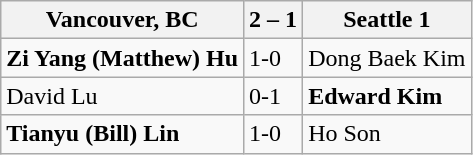<table class="wikitable">
<tr>
<th>Vancouver, BC</th>
<th>2 – 1</th>
<th>Seattle 1</th>
</tr>
<tr>
<td><strong>Zi Yang (Matthew) Hu</strong></td>
<td>1-0</td>
<td>Dong Baek Kim</td>
</tr>
<tr>
<td>David Lu</td>
<td>0-1</td>
<td><strong>Edward Kim</strong></td>
</tr>
<tr>
<td><strong>Tianyu (Bill) Lin</strong></td>
<td>1-0</td>
<td>Ho Son</td>
</tr>
</table>
